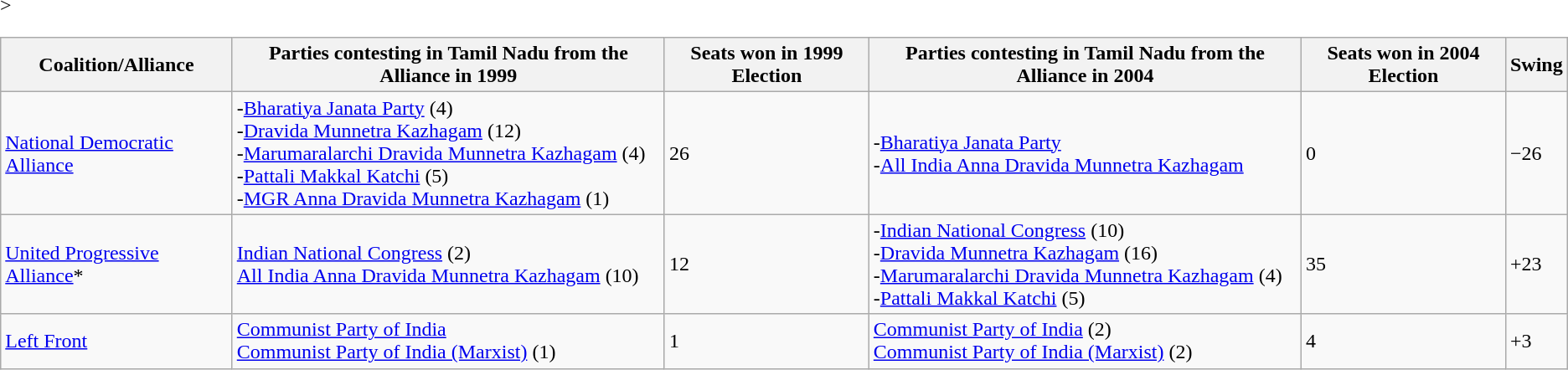<table class="wikitable">>
<tr ">
<th>Coalition/Alliance</th>
<th>Parties contesting in Tamil Nadu from the Alliance in 1999</th>
<th>Seats won in 1999 Election</th>
<th>Parties contesting in Tamil Nadu from the Alliance in 2004</th>
<th>Seats won in 2004 Election</th>
<th>Swing</th>
</tr>
<tr>
<td><a href='#'>National Democratic Alliance</a></td>
<td>-<a href='#'>Bharatiya Janata Party</a> (4)<br>-<a href='#'>Dravida Munnetra Kazhagam</a> (12)<br>-<a href='#'>Marumaralarchi Dravida Munnetra Kazhagam</a> (4)<br>-<a href='#'>Pattali Makkal Katchi</a> (5)<br>-<a href='#'>MGR Anna Dravida Munnetra Kazhagam</a> (1)</td>
<td>26</td>
<td>-<a href='#'>Bharatiya Janata Party</a><br>-<a href='#'>All India Anna Dravida Munnetra Kazhagam</a></td>
<td>0</td>
<td>−26</td>
</tr>
<tr>
<td><a href='#'>United Progressive Alliance</a>*</td>
<td><a href='#'>Indian National Congress</a> (2)<br><a href='#'>All India Anna Dravida Munnetra Kazhagam</a> (10)</td>
<td>12</td>
<td>-<a href='#'>Indian National Congress</a> (10)<br>-<a href='#'>Dravida Munnetra Kazhagam</a> (16)<br>-<a href='#'>Marumaralarchi Dravida Munnetra Kazhagam</a> (4)<br>-<a href='#'>Pattali Makkal Katchi</a> (5)</td>
<td>35</td>
<td>+23</td>
</tr>
<tr>
<td><a href='#'>Left Front</a></td>
<td><a href='#'>Communist Party of India</a><br><a href='#'>Communist Party of India (Marxist)</a> (1)</td>
<td>1</td>
<td><a href='#'>Communist Party of India</a> (2)<br><a href='#'>Communist Party of India (Marxist)</a> (2)</td>
<td>4</td>
<td>+3</td>
</tr>
</table>
